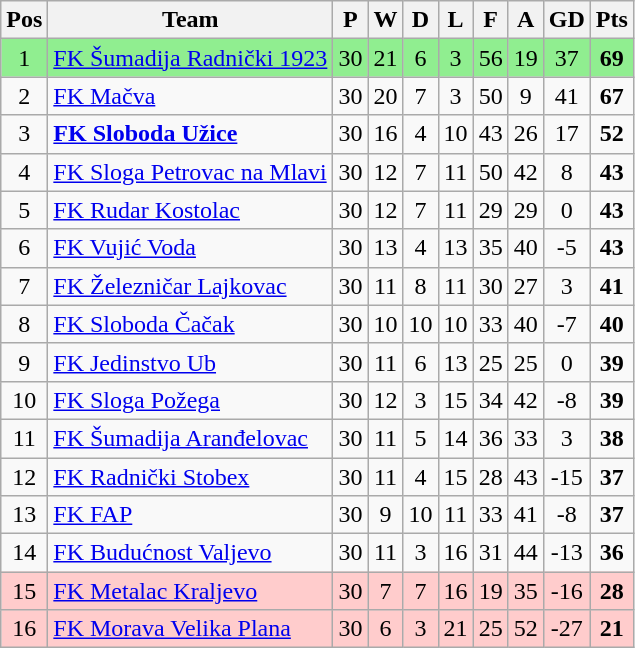<table class="wikitable sortable" style="text-align: center;">
<tr>
<th>Pos</th>
<th>Team</th>
<th>P</th>
<th>W</th>
<th>D</th>
<th>L</th>
<th>F</th>
<th>A</th>
<th>GD</th>
<th>Pts</th>
</tr>
<tr style="background: #90EE90;">
<td>1</td>
<td style="text-align: left;"><a href='#'>FK Šumadija Radnički 1923</a></td>
<td>30</td>
<td>21</td>
<td>6</td>
<td>3</td>
<td>56</td>
<td>19</td>
<td>37</td>
<td><strong>69</strong></td>
</tr>
<tr>
<td>2</td>
<td style="text-align: left;"><a href='#'>FK Mačva</a></td>
<td>30</td>
<td>20</td>
<td>7</td>
<td>3</td>
<td>50</td>
<td>9</td>
<td>41</td>
<td><strong>67</strong></td>
</tr>
<tr>
<td>3</td>
<td style="text-align: left;"><strong><a href='#'>FK Sloboda Užice</a></strong></td>
<td>30</td>
<td>16</td>
<td>4</td>
<td>10</td>
<td>43</td>
<td>26</td>
<td>17</td>
<td><strong>52</strong></td>
</tr>
<tr>
<td>4</td>
<td style="text-align: left;"><a href='#'>FK Sloga Petrovac na Mlavi</a></td>
<td>30</td>
<td>12</td>
<td>7</td>
<td>11</td>
<td>50</td>
<td>42</td>
<td>8</td>
<td><strong>43</strong></td>
</tr>
<tr>
<td>5</td>
<td style="text-align: left;"><a href='#'>FK Rudar Kostolac</a></td>
<td>30</td>
<td>12</td>
<td>7</td>
<td>11</td>
<td>29</td>
<td>29</td>
<td>0</td>
<td><strong>43</strong></td>
</tr>
<tr>
<td>6</td>
<td style="text-align: left;"><a href='#'>FK Vujić Voda</a></td>
<td>30</td>
<td>13</td>
<td>4</td>
<td>13</td>
<td>35</td>
<td>40</td>
<td>-5</td>
<td><strong>43</strong></td>
</tr>
<tr>
<td>7</td>
<td style="text-align: left;"><a href='#'>FK Železničar Lajkovac</a></td>
<td>30</td>
<td>11</td>
<td>8</td>
<td>11</td>
<td>30</td>
<td>27</td>
<td>3</td>
<td><strong>41</strong></td>
</tr>
<tr>
<td>8</td>
<td style="text-align: left;"><a href='#'>FK Sloboda Čačak</a></td>
<td>30</td>
<td>10</td>
<td>10</td>
<td>10</td>
<td>33</td>
<td>40</td>
<td>-7</td>
<td><strong>40</strong></td>
</tr>
<tr>
<td>9</td>
<td style="text-align: left;"><a href='#'>FK Jedinstvo Ub</a></td>
<td>30</td>
<td>11</td>
<td>6</td>
<td>13</td>
<td>25</td>
<td>25</td>
<td>0</td>
<td><strong>39</strong></td>
</tr>
<tr>
<td>10</td>
<td style="text-align: left;"><a href='#'>FK Sloga Požega</a></td>
<td>30</td>
<td>12</td>
<td>3</td>
<td>15</td>
<td>34</td>
<td>42</td>
<td>-8</td>
<td><strong>39</strong></td>
</tr>
<tr>
<td>11</td>
<td style="text-align: left;"><a href='#'>FK Šumadija Aranđelovac</a></td>
<td>30</td>
<td>11</td>
<td>5</td>
<td>14</td>
<td>36</td>
<td>33</td>
<td>3</td>
<td><strong>38</strong></td>
</tr>
<tr>
<td>12</td>
<td style="text-align: left;"><a href='#'>FK Radnički Stobex</a></td>
<td>30</td>
<td>11</td>
<td>4</td>
<td>15</td>
<td>28</td>
<td>43</td>
<td>-15</td>
<td><strong>37</strong></td>
</tr>
<tr>
<td>13</td>
<td style="text-align: left;"><a href='#'>FK FAP</a></td>
<td>30</td>
<td>9</td>
<td>10</td>
<td>11</td>
<td>33</td>
<td>41</td>
<td>-8</td>
<td><strong>37</strong></td>
</tr>
<tr>
<td>14</td>
<td style="text-align: left;"><a href='#'>FK Budućnost Valjevo</a></td>
<td>30</td>
<td>11</td>
<td>3</td>
<td>16</td>
<td>31</td>
<td>44</td>
<td>-13</td>
<td><strong>36</strong></td>
</tr>
<tr style="background:#FFCCCC">
<td>15</td>
<td style="text-align: left;"><a href='#'>FK Metalac Kraljevo</a></td>
<td>30</td>
<td>7</td>
<td>7</td>
<td>16</td>
<td>19</td>
<td>35</td>
<td>-16</td>
<td><strong>28</strong></td>
</tr>
<tr style="background:#FFCCCC">
<td>16</td>
<td style="text-align: left;"><a href='#'>FK Morava Velika Plana</a></td>
<td>30</td>
<td>6</td>
<td>3</td>
<td>21</td>
<td>25</td>
<td>52</td>
<td>-27</td>
<td><strong>21</strong></td>
</tr>
</table>
